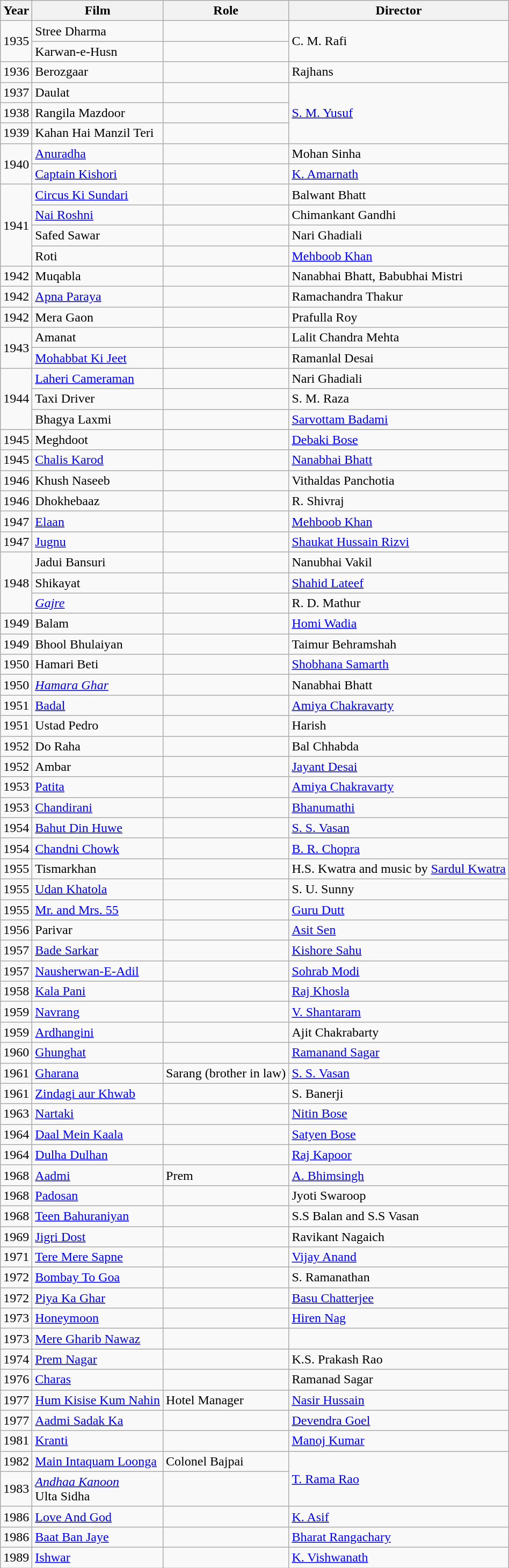<table class="wikitable sortable">
<tr>
<th>Year</th>
<th>Film</th>
<th>Role</th>
<th>Director</th>
</tr>
<tr>
<td rowspan="2">1935</td>
<td>Stree Dharma</td>
<td></td>
<td rowspan="2">C. M. Rafi</td>
</tr>
<tr>
<td>Karwan-e-Husn</td>
<td></td>
</tr>
<tr>
<td>1936</td>
<td>Berozgaar</td>
<td></td>
<td>Rajhans</td>
</tr>
<tr>
<td>1937</td>
<td>Daulat</td>
<td></td>
<td rowspan="3"><a href='#'>S. M. Yusuf</a></td>
</tr>
<tr>
<td>1938</td>
<td>Rangila Mazdoor</td>
<td></td>
</tr>
<tr>
<td>1939</td>
<td>Kahan Hai Manzil Teri</td>
<td></td>
</tr>
<tr>
<td rowspan="2">1940</td>
<td><a href='#'>Anuradha</a></td>
<td></td>
<td>Mohan Sinha</td>
</tr>
<tr>
<td><a href='#'>Captain Kishori</a></td>
<td></td>
<td><a href='#'>K. Amarnath</a></td>
</tr>
<tr>
<td rowspan="4">1941</td>
<td><a href='#'>Circus Ki Sundari</a></td>
<td></td>
<td>Balwant Bhatt</td>
</tr>
<tr>
<td><a href='#'>Nai Roshni</a></td>
<td></td>
<td>Chimankant Gandhi</td>
</tr>
<tr>
<td>Safed Sawar</td>
<td></td>
<td>Nari Ghadiali</td>
</tr>
<tr>
<td>Roti</td>
<td></td>
<td><a href='#'>Mehboob Khan</a></td>
</tr>
<tr>
<td>1942</td>
<td>Muqabla</td>
<td></td>
<td>Nanabhai Bhatt, Babubhai Mistri</td>
</tr>
<tr>
<td>1942</td>
<td><a href='#'>Apna Paraya</a></td>
<td></td>
<td>Ramachandra Thakur</td>
</tr>
<tr>
<td>1942</td>
<td>Mera Gaon</td>
<td></td>
<td>Prafulla Roy</td>
</tr>
<tr>
<td rowspan="2">1943</td>
<td>Amanat</td>
<td></td>
<td>Lalit Chandra Mehta</td>
</tr>
<tr>
<td><a href='#'>Mohabbat Ki Jeet</a></td>
<td></td>
<td>Ramanlal Desai</td>
</tr>
<tr>
<td rowspan="3">1944</td>
<td><a href='#'>Laheri Cameraman</a></td>
<td></td>
<td>Nari Ghadiali</td>
</tr>
<tr>
<td>Taxi Driver</td>
<td></td>
<td>S. M. Raza</td>
</tr>
<tr>
<td>Bhagya Laxmi</td>
<td></td>
<td><a href='#'>Sarvottam Badami</a></td>
</tr>
<tr>
<td>1945</td>
<td>Meghdoot</td>
<td></td>
<td><a href='#'>Debaki Bose</a></td>
</tr>
<tr>
<td>1945</td>
<td><a href='#'>Chalis Karod</a></td>
<td></td>
<td><a href='#'>Nanabhai Bhatt</a></td>
</tr>
<tr>
<td>1946</td>
<td>Khush Naseeb</td>
<td></td>
<td>Vithaldas Panchotia</td>
</tr>
<tr>
<td>1946</td>
<td>Dhokhebaaz</td>
<td></td>
<td>R. Shivraj</td>
</tr>
<tr>
<td>1947</td>
<td><a href='#'>Elaan</a></td>
<td></td>
<td><a href='#'>Mehboob Khan</a></td>
</tr>
<tr>
<td>1947</td>
<td><a href='#'>Jugnu</a></td>
<td></td>
<td><a href='#'>Shaukat Hussain Rizvi</a></td>
</tr>
<tr>
<td rowspan="3">1948</td>
<td>Jadui Bansuri</td>
<td></td>
<td>Nanubhai Vakil</td>
</tr>
<tr>
<td>Shikayat</td>
<td></td>
<td><a href='#'>Shahid Lateef</a></td>
</tr>
<tr>
<td><em><a href='#'>Gajre</a></em></td>
<td></td>
<td>R. D. Mathur</td>
</tr>
<tr>
<td>1949</td>
<td>Balam</td>
<td></td>
<td><a href='#'>Homi Wadia</a></td>
</tr>
<tr>
<td>1949</td>
<td>Bhool Bhulaiyan</td>
<td></td>
<td>Taimur Behramshah</td>
</tr>
<tr>
<td>1950</td>
<td>Hamari Beti</td>
<td></td>
<td><a href='#'>Shobhana Samarth</a></td>
</tr>
<tr>
<td>1950</td>
<td><a href='#'><em>Hamara Ghar</em></a></td>
<td></td>
<td>Nanabhai Bhatt</td>
</tr>
<tr>
<td>1951</td>
<td><a href='#'>Badal</a></td>
<td></td>
<td><a href='#'>Amiya Chakravarty</a></td>
</tr>
<tr>
<td>1951</td>
<td>Ustad Pedro</td>
<td></td>
<td>Harish</td>
</tr>
<tr>
<td>1952</td>
<td>Do Raha</td>
<td></td>
<td>Bal Chhabda</td>
</tr>
<tr>
<td>1952</td>
<td>Ambar</td>
<td></td>
<td><a href='#'>Jayant Desai</a></td>
</tr>
<tr>
<td>1953</td>
<td><a href='#'>Patita</a></td>
<td></td>
<td><a href='#'>Amiya Chakravarty</a></td>
</tr>
<tr>
<td>1953</td>
<td><a href='#'>Chandirani</a></td>
<td></td>
<td><a href='#'>Bhanumathi</a></td>
</tr>
<tr>
<td>1954</td>
<td><a href='#'>Bahut Din Huwe</a></td>
<td></td>
<td><a href='#'>S. S. Vasan</a></td>
</tr>
<tr>
<td>1954</td>
<td><a href='#'>Chandni Chowk</a></td>
<td></td>
<td><a href='#'>B. R. Chopra</a></td>
</tr>
<tr>
<td>1955</td>
<td>Tismarkhan</td>
<td></td>
<td>H.S. Kwatra and music by <a href='#'>Sardul Kwatra</a></td>
</tr>
<tr>
<td>1955</td>
<td><a href='#'>Udan Khatola</a></td>
<td></td>
<td>S. U. Sunny</td>
</tr>
<tr>
<td>1955</td>
<td><a href='#'>Mr. and Mrs. 55</a></td>
<td></td>
<td><a href='#'>Guru Dutt</a></td>
</tr>
<tr>
<td>1956</td>
<td>Parivar</td>
<td></td>
<td><a href='#'>Asit Sen</a></td>
</tr>
<tr>
<td>1957</td>
<td><a href='#'>Bade Sarkar</a></td>
<td></td>
<td><a href='#'>Kishore Sahu</a></td>
</tr>
<tr>
<td>1957</td>
<td><a href='#'>Nausherwan-E-Adil</a></td>
<td></td>
<td><a href='#'>Sohrab Modi</a></td>
</tr>
<tr>
<td>1958</td>
<td><a href='#'>Kala Pani</a></td>
<td></td>
<td><a href='#'>Raj Khosla</a></td>
</tr>
<tr>
<td>1959</td>
<td><a href='#'>Navrang</a></td>
<td></td>
<td><a href='#'>V. Shantaram</a></td>
</tr>
<tr>
<td>1959</td>
<td><a href='#'>Ardhangini</a></td>
<td></td>
<td>Ajit Chakrabarty</td>
</tr>
<tr>
<td>1960</td>
<td><a href='#'>Ghunghat</a></td>
<td></td>
<td><a href='#'>Ramanand Sagar</a></td>
</tr>
<tr>
<td>1961</td>
<td><a href='#'>Gharana</a></td>
<td>Sarang (brother in law)</td>
<td><a href='#'>S. S. Vasan</a></td>
</tr>
<tr>
<td>1961</td>
<td><a href='#'>Zindagi aur Khwab</a></td>
<td></td>
<td>S. Banerji</td>
</tr>
<tr>
<td>1963</td>
<td><a href='#'>Nartaki</a></td>
<td></td>
<td><a href='#'>Nitin Bose</a></td>
</tr>
<tr>
<td>1964</td>
<td><a href='#'>Daal Mein Kaala</a></td>
<td></td>
<td><a href='#'>Satyen Bose</a></td>
</tr>
<tr>
<td>1964</td>
<td><a href='#'>Dulha Dulhan</a></td>
<td></td>
<td><a href='#'>Raj Kapoor</a></td>
</tr>
<tr>
<td>1968</td>
<td><a href='#'>Aadmi</a></td>
<td>Prem</td>
<td><a href='#'>A. Bhimsingh</a></td>
</tr>
<tr>
<td>1968</td>
<td><a href='#'>Padosan</a></td>
<td></td>
<td>Jyoti Swaroop</td>
</tr>
<tr>
<td>1968</td>
<td><a href='#'>Teen Bahuraniyan</a></td>
<td></td>
<td>S.S Balan and S.S Vasan</td>
</tr>
<tr>
<td>1969</td>
<td><a href='#'>Jigri Dost</a></td>
<td></td>
<td>Ravikant Nagaich</td>
</tr>
<tr>
<td>1971</td>
<td><a href='#'>Tere Mere Sapne</a></td>
<td></td>
<td><a href='#'>Vijay Anand</a></td>
</tr>
<tr>
<td>1972</td>
<td><a href='#'>Bombay To Goa</a></td>
<td></td>
<td>S. Ramanathan</td>
</tr>
<tr>
<td>1972</td>
<td><a href='#'>Piya Ka Ghar</a></td>
<td></td>
<td><a href='#'>Basu Chatterjee</a></td>
</tr>
<tr>
<td>1973</td>
<td><a href='#'>Honeymoon</a></td>
<td></td>
<td><a href='#'>Hiren Nag</a></td>
</tr>
<tr>
<td>1973</td>
<td><a href='#'>Mere Gharib Nawaz</a></td>
<td></td>
<td></td>
</tr>
<tr>
<td>1974</td>
<td><a href='#'>Prem Nagar</a></td>
<td></td>
<td>K.S. Prakash Rao</td>
</tr>
<tr>
<td>1976</td>
<td><a href='#'>Charas</a></td>
<td></td>
<td>Ramanad Sagar</td>
</tr>
<tr>
<td>1977</td>
<td><a href='#'>Hum Kisise Kum Nahin</a></td>
<td>Hotel Manager</td>
<td><a href='#'>Nasir Hussain</a></td>
</tr>
<tr>
<td>1977</td>
<td><a href='#'>Aadmi Sadak Ka</a></td>
<td></td>
<td><a href='#'>Devendra Goel</a></td>
</tr>
<tr>
<td>1981</td>
<td><a href='#'>Kranti</a></td>
<td></td>
<td><a href='#'>Manoj Kumar</a></td>
</tr>
<tr>
<td>1982</td>
<td><a href='#'>Main Intaquam Loonga</a></td>
<td>Colonel Bajpai</td>
<td rowspan="2"><a href='#'>T. Rama Rao</a></td>
</tr>
<tr>
<td>1983</td>
<td><em><a href='#'>Andhaa Kanoon</a></em><br>Ulta Sidha</td>
<td></td>
</tr>
<tr>
<td>1986</td>
<td><a href='#'>Love And God</a></td>
<td></td>
<td><a href='#'>K. Asif</a></td>
</tr>
<tr>
<td>1986</td>
<td><a href='#'>Baat Ban Jaye</a></td>
<td></td>
<td><a href='#'>Bharat Rangachary</a></td>
</tr>
<tr>
<td>1989</td>
<td><a href='#'>Ishwar</a></td>
<td></td>
<td><a href='#'>K. Vishwanath</a></td>
</tr>
</table>
